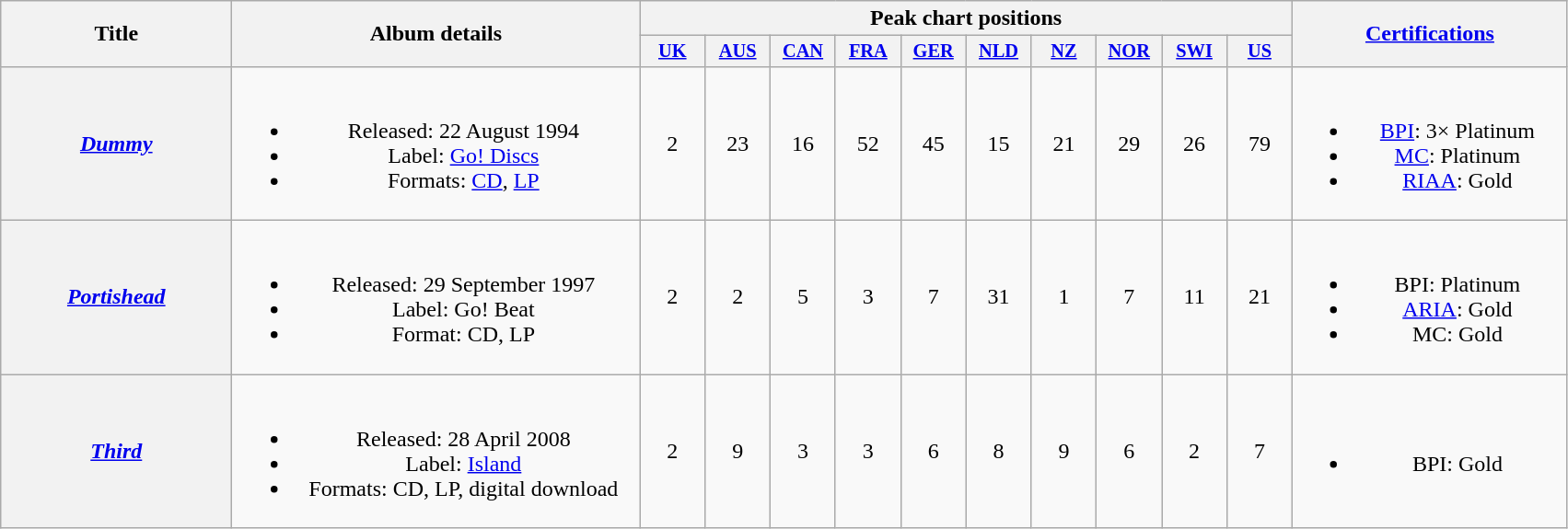<table class="wikitable plainrowheaders" style="text-align:center;">
<tr>
<th scope="col" rowspan="2" style="width:10em;">Title</th>
<th scope="col" rowspan="2" style="width:18em;">Album details</th>
<th scope="col" colspan="10">Peak chart positions</th>
<th scope="col" rowspan="2" style="width:12em;"><a href='#'>Certifications</a></th>
</tr>
<tr>
<th scope="col" style="width:3em;font-size:85%;"><a href='#'>UK</a><br></th>
<th scope="col" style="width:3em;font-size:85%;"><a href='#'>AUS</a><br></th>
<th scope="col" style="width:3em;font-size:85%;"><a href='#'>CAN</a><br></th>
<th scope="col" style="width:3em;font-size:85%;"><a href='#'>FRA</a><br></th>
<th scope="col" style="width:3em;font-size:85%;"><a href='#'>GER</a><br></th>
<th scope="col" style="width:3em;font-size:85%;"><a href='#'>NLD</a><br></th>
<th scope="col" style="width:3em;font-size:85%;"><a href='#'>NZ</a><br></th>
<th scope="col" style="width:3em;font-size:85%;"><a href='#'>NOR</a><br></th>
<th scope="col" style="width:3em;font-size:85%;"><a href='#'>SWI</a><br></th>
<th scope="col" style="width:3em;font-size:85%;"><a href='#'>US</a><br></th>
</tr>
<tr>
<th scope="row"><em><a href='#'>Dummy</a></em></th>
<td><br><ul><li>Released: 22 August 1994</li><li>Label: <a href='#'>Go! Discs</a> </li><li>Formats: <a href='#'>CD</a>, <a href='#'>LP</a></li></ul></td>
<td>2</td>
<td>23</td>
<td>16</td>
<td>52</td>
<td>45</td>
<td>15</td>
<td>21</td>
<td>29</td>
<td>26</td>
<td>79</td>
<td><br><ul><li><a href='#'>BPI</a>: 3× Platinum</li><li><a href='#'>MC</a>: Platinum</li><li><a href='#'>RIAA</a>: Gold</li></ul></td>
</tr>
<tr>
<th scope="row"><em><a href='#'>Portishead</a></em></th>
<td><br><ul><li>Released: 29 September 1997</li><li>Label: Go! Beat </li><li>Format: CD, LP</li></ul></td>
<td>2</td>
<td>2</td>
<td>5</td>
<td>3</td>
<td>7</td>
<td>31</td>
<td>1</td>
<td>7</td>
<td>11</td>
<td>21</td>
<td><br><ul><li>BPI: Platinum</li><li><a href='#'>ARIA</a>: Gold</li><li>MC: Gold</li></ul></td>
</tr>
<tr>
<th scope="row"><em><a href='#'>Third</a></em></th>
<td><br><ul><li>Released: 28 April 2008</li><li>Label: <a href='#'>Island</a></li><li>Formats: CD, LP, digital download</li></ul></td>
<td>2</td>
<td>9</td>
<td>3</td>
<td>3</td>
<td>6</td>
<td>8</td>
<td>9</td>
<td>6</td>
<td>2</td>
<td>7</td>
<td><br><ul><li>BPI: Gold</li></ul></td>
</tr>
</table>
